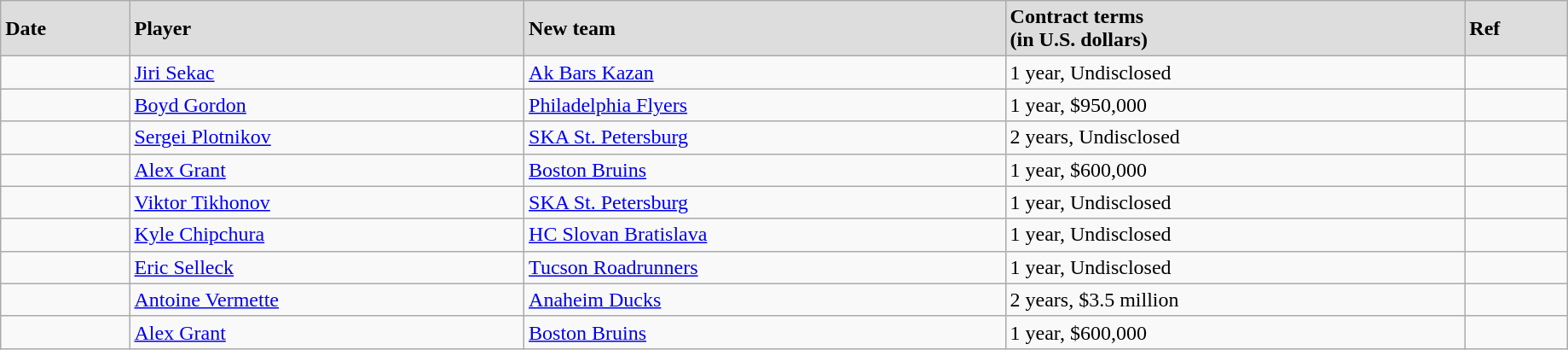<table class="wikitable" width=97%>
<tr style="background:#ddd;">
<td><strong>Date</strong></td>
<td><strong>Player</strong></td>
<td><strong>New team</strong></td>
<td><strong>Contract terms</strong><br><strong>(in U.S. dollars)</strong></td>
<td><strong>Ref</strong></td>
</tr>
<tr>
<td></td>
<td><a href='#'>Jiri Sekac</a></td>
<td><a href='#'>Ak Bars Kazan</a></td>
<td>1 year, Undisclosed</td>
<td></td>
</tr>
<tr>
<td></td>
<td><a href='#'>Boyd Gordon</a></td>
<td><a href='#'>Philadelphia Flyers</a></td>
<td>1 year, $950,000</td>
<td></td>
</tr>
<tr>
<td></td>
<td><a href='#'>Sergei Plotnikov</a></td>
<td><a href='#'>SKA St. Petersburg</a></td>
<td>2 years, Undisclosed</td>
<td></td>
</tr>
<tr>
<td></td>
<td><a href='#'>Alex Grant</a></td>
<td><a href='#'>Boston Bruins</a></td>
<td>1 year, $600,000</td>
<td></td>
</tr>
<tr>
<td></td>
<td><a href='#'>Viktor Tikhonov</a></td>
<td><a href='#'>SKA St. Petersburg</a></td>
<td>1 year, Undisclosed</td>
<td></td>
</tr>
<tr>
<td></td>
<td><a href='#'>Kyle Chipchura</a></td>
<td><a href='#'>HC Slovan Bratislava</a></td>
<td>1 year, Undisclosed</td>
<td></td>
</tr>
<tr>
<td></td>
<td><a href='#'>Eric Selleck</a></td>
<td><a href='#'>Tucson Roadrunners</a></td>
<td>1 year, Undisclosed</td>
<td></td>
</tr>
<tr>
<td></td>
<td><a href='#'>Antoine Vermette</a></td>
<td><a href='#'>Anaheim Ducks</a></td>
<td>2 years, $3.5 million</td>
<td></td>
</tr>
<tr>
<td></td>
<td><a href='#'>Alex Grant</a></td>
<td><a href='#'>Boston Bruins</a></td>
<td>1 year, $600,000</td>
<td></td>
</tr>
</table>
